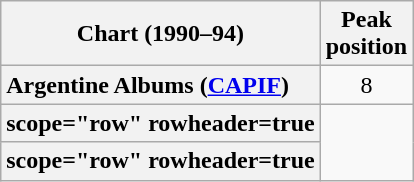<table class="wikitable sortable plainrowheaders">
<tr>
<th>Chart (1990–94)</th>
<th>Peak<br>position</th>
</tr>
<tr>
<th scope="row" style="text-align:left;">Argentine Albums (<a href='#'>CAPIF</a>)</th>
<td align="center">8</td>
</tr>
<tr>
<th>scope="row" rowheader=true</th>
</tr>
<tr>
<th>scope="row" rowheader=true</th>
</tr>
</table>
